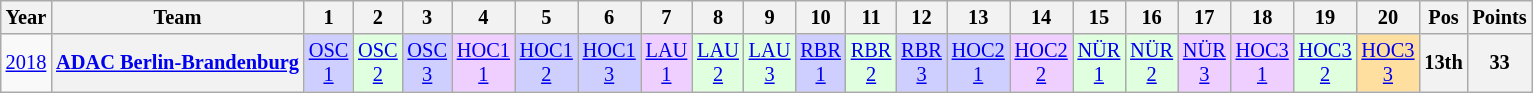<table class="wikitable" style="text-align:center; font-size:85%">
<tr>
<th>Year</th>
<th>Team</th>
<th>1</th>
<th>2</th>
<th>3</th>
<th>4</th>
<th>5</th>
<th>6</th>
<th>7</th>
<th>8</th>
<th>9</th>
<th>10</th>
<th>11</th>
<th>12</th>
<th>13</th>
<th>14</th>
<th>15</th>
<th>16</th>
<th>17</th>
<th>18</th>
<th>19</th>
<th>20</th>
<th>Pos</th>
<th>Points</th>
</tr>
<tr>
<td><a href='#'>2018</a></td>
<th nowrap><a href='#'>ADAC Berlin-Brandenburg</a></th>
<td style="background:#CFCFFF;"><a href='#'>OSC<br>1</a><br></td>
<td style="background:#DFFFDF;"><a href='#'>OSC<br>2</a><br></td>
<td style="background:#CFCFFF;"><a href='#'>OSC<br>3</a><br></td>
<td style="background:#EFCFFF;"><a href='#'>HOC1<br>1</a><br></td>
<td style="background:#CFCFFF;"><a href='#'>HOC1<br>2</a><br></td>
<td style="background:#CFCFFF;"><a href='#'>HOC1<br>3</a><br></td>
<td style="background:#EFCFFF;"><a href='#'>LAU<br>1</a><br></td>
<td style="background:#DFFFDF;"><a href='#'>LAU<br>2</a><br></td>
<td style="background:#DFFFDF;"><a href='#'>LAU<br>3</a><br></td>
<td style="background:#CFCFFF;"><a href='#'>RBR<br>1</a><br></td>
<td style="background:#DFFFDF;"><a href='#'>RBR<br>2</a><br></td>
<td style="background:#CFCFFF;"><a href='#'>RBR<br>3</a><br></td>
<td style="background:#CFCFFF;"><a href='#'>HOC2<br>1</a><br></td>
<td style="background:#EFCFFF;"><a href='#'>HOC2<br>2</a><br></td>
<td style="background:#DFFFDF;"><a href='#'>NÜR<br>1</a><br></td>
<td style="background:#DFFFDF;"><a href='#'>NÜR<br>2</a><br></td>
<td style="background:#EFCFFF;"><a href='#'>NÜR<br>3</a><br></td>
<td style="background:#EFCFFF;"><a href='#'>HOC3<br>1</a><br></td>
<td style="background:#DFFFDF;"><a href='#'>HOC3<br>2</a><br></td>
<td style="background:#FFDF9F;"><a href='#'>HOC3<br>3</a><br></td>
<th>13th</th>
<th>33</th>
</tr>
</table>
